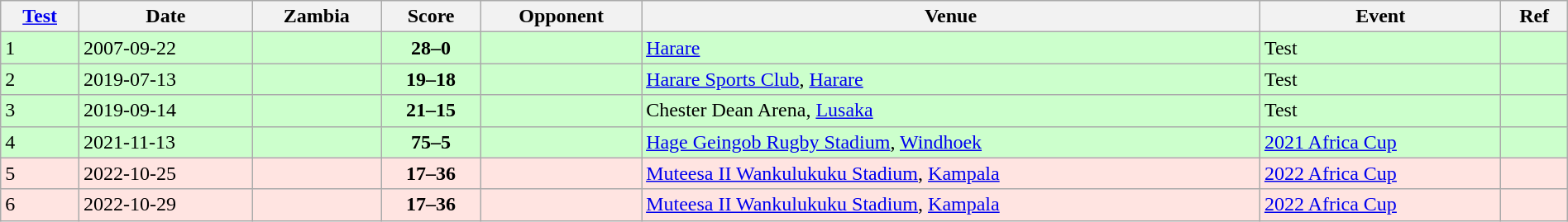<table class="wikitable sortable" style="width:100%">
<tr>
<th style="width:5%"><a href='#'>Test</a></th>
<th>Date</th>
<th>Zambia</th>
<th>Score</th>
<th>Opponent</th>
<th>Venue</th>
<th>Event</th>
<th>Ref</th>
</tr>
<tr bgcolor="#ccffcc">
<td>1</td>
<td>2007-09-22</td>
<td></td>
<td align=center><strong>28–0</strong></td>
<td></td>
<td><a href='#'>Harare</a></td>
<td>Test</td>
<td></td>
</tr>
<tr bgcolor="#ccffcc">
<td>2</td>
<td>2019-07-13</td>
<td></td>
<td align=center><strong>19–18</strong></td>
<td></td>
<td><a href='#'>Harare Sports Club</a>, <a href='#'>Harare</a></td>
<td>Test</td>
<td></td>
</tr>
<tr bgcolor="#ccffcc">
<td>3</td>
<td>2019-09-14</td>
<td></td>
<td align=center><strong>21–15</strong></td>
<td></td>
<td>Chester Dean Arena, <a href='#'>Lusaka</a></td>
<td>Test</td>
<td></td>
</tr>
<tr bgcolor="#ccffcc">
<td>4</td>
<td>2021-11-13</td>
<td></td>
<td align=center><strong>75–5</strong></td>
<td></td>
<td><a href='#'>Hage Geingob Rugby Stadium</a>, <a href='#'>Windhoek</a></td>
<td><a href='#'>2021 Africa Cup</a></td>
<td></td>
</tr>
<tr bgcolor="FFE4E1">
<td>5</td>
<td>2022-10-25</td>
<td></td>
<td align=center><strong>17–36</strong></td>
<td></td>
<td><a href='#'>Muteesa II Wankulukuku Stadium</a>, <a href='#'>Kampala</a></td>
<td><a href='#'>2022 Africa Cup</a></td>
<td></td>
</tr>
<tr bgcolor="FFE4E1">
<td>6</td>
<td>2022-10-29</td>
<td></td>
<td align=center><strong>17–36</strong></td>
<td></td>
<td><a href='#'>Muteesa II Wankulukuku Stadium</a>, <a href='#'>Kampala</a></td>
<td><a href='#'>2022 Africa Cup</a></td>
<td></td>
</tr>
</table>
